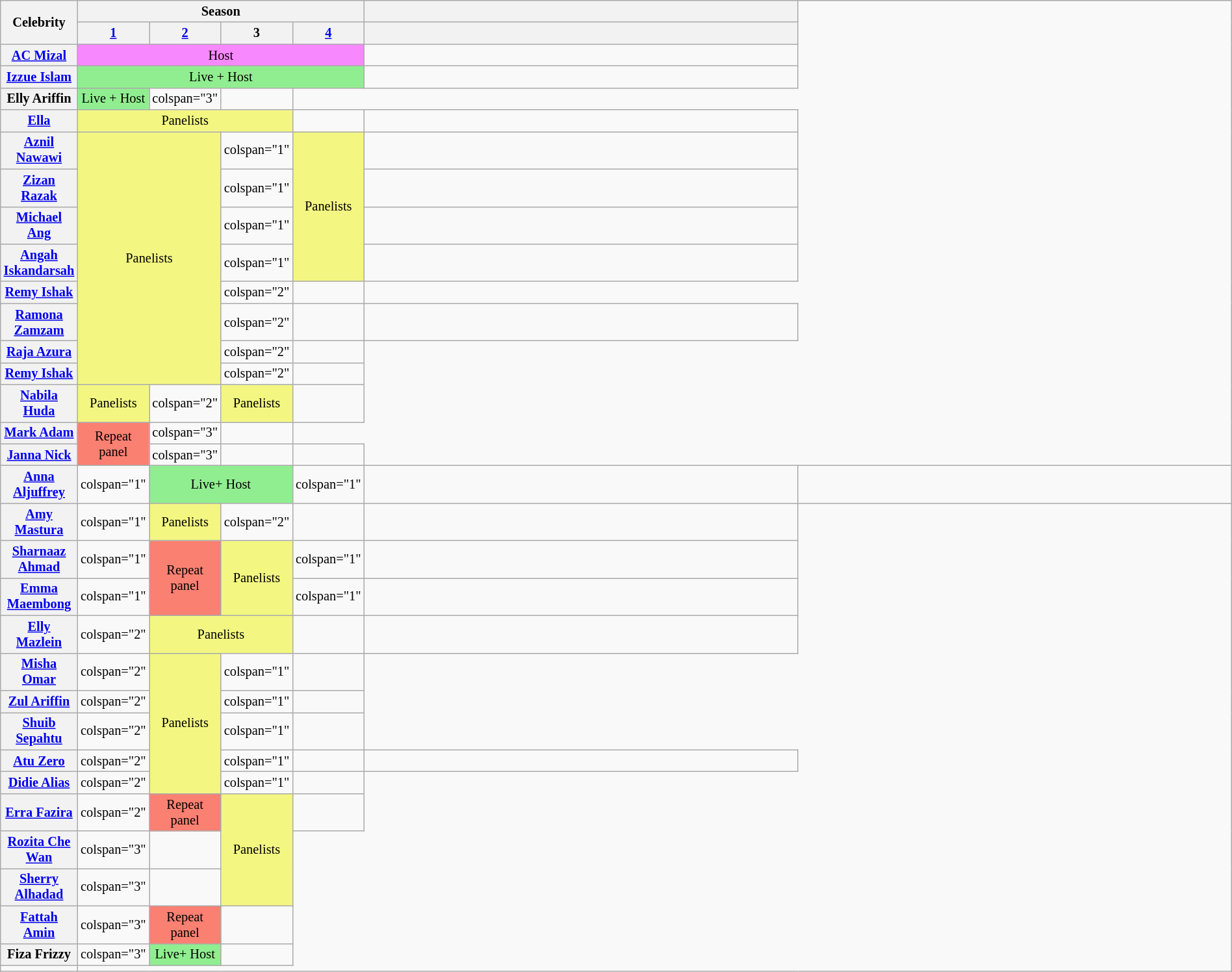<table class="wikitable plainrowheaders" style="text-align:center; font-size:85%; width:100%">
<tr>
<th rowspan="2" scope="col" style="width:5%;">Celebrity</th>
<th colspan="4" scope="col">Season</th>
<th></th>
</tr>
<tr>
<th scope="col" style="width:4%;"><a href='#'>1</a></th>
<th scope="col" style="width:4%;"><a href='#'>2</a></th>
<th scope="col" style="width:4%;">3</th>
<th scope="col" style="width:4%;"><a href='#'>4</a></th>
<th></th>
</tr>
<tr>
<th scope="row"><a href='#'>AC Mizal</a></th>
<td colspan="4" bgcolor="#F888FD">Host</td>
<td></td>
</tr>
<tr>
<th scope="row"><a href='#'>Izzue Islam</a></th>
<td colspan="4" bgcolor="lightgreen">Live + Host</td>
<td></td>
</tr>
<tr>
<th scope="row">Elly Ariffin</th>
<td colspan="1" bgcolor="lightgreen">Live + Host</td>
<td>colspan="3" </td>
<td></td>
</tr>
<tr>
<th scope="row"><a href='#'>Ella</a></th>
<td colspan="3" bgcolor="#F3F781">Panelists</td>
<td></td>
<td></td>
</tr>
<tr>
<th scope="row"><a href='#'>Aznil Nawawi</a></th>
<td colspan="2" rowspan="8" bgcolor="#F3F781">Panelists</td>
<td>colspan="1" </td>
<td colspan="1" rowspan="4" bgcolor="#F3F781">Panelists</td>
<td></td>
</tr>
<tr>
<th scope="row"><a href='#'>Zizan Razak</a></th>
<td>colspan="1" </td>
<td></td>
</tr>
<tr>
<th scope="row"><a href='#'>Michael Ang</a></th>
<td>colspan="1" </td>
<td></td>
</tr>
<tr>
<th scope="row"><a href='#'>Angah Iskandarsah</a></th>
<td>colspan="1" </td>
<td></td>
</tr>
<tr>
<th scope="row"><a href='#'>Remy Ishak</a></th>
<td>colspan="2" </td>
<td></td>
</tr>
<tr>
<th scope="row"><a href='#'>Ramona Zamzam</a></th>
<td>colspan="2" </td>
<td></td>
<td></td>
</tr>
<tr>
<th scope="row"><a href='#'>Raja Azura</a></th>
<td>colspan="2" </td>
<td></td>
</tr>
<tr>
<th scope="row"><a href='#'>Remy Ishak</a></th>
<td>colspan="2" </td>
<td></td>
</tr>
<tr>
<th scope="row"><a href='#'>Nabila Huda</a></th>
<td colspan="1" bgcolor="#F3F781">Panelists</td>
<td>colspan="2" </td>
<td colspan="1" bgcolor="#F3F781">Panelists</td>
<td></td>
</tr>
<tr>
<th scope="row"><a href='#'>Mark Adam</a></th>
<td colspan="1" rowspan="2" bgcolor="salmon">Repeat panel</td>
<td>colspan="3" </td>
<td></td>
</tr>
<tr>
<th scope="row"><a href='#'>Janna Nick</a></th>
<td>colspan="3" </td>
<td></td>
<td></td>
</tr>
<tr>
<th scope="row"><a href='#'>Anna Aljuffrey</a></th>
<td>colspan="1" </td>
<td colspan="2" bgcolor="lightgreen">Live+ Host</td>
<td>colspan="1" </td>
<td></td>
<td></td>
</tr>
<tr>
<th scope="row"><a href='#'>Amy Mastura</a></th>
<td>colspan="1" </td>
<td colspan="1" bgcolor="#F3F781">Panelists</td>
<td>colspan="2" </td>
<td></td>
<td></td>
</tr>
<tr>
<th scope="row"><a href='#'>Sharnaaz Ahmad</a></th>
<td>colspan="1" </td>
<td colspan="1" rowspan="2" bgcolor="salmon">Repeat panel</td>
<td colspan="1" rowspan="2" bgcolor="#F3F781">Panelists</td>
<td>colspan="1" </td>
<td></td>
</tr>
<tr>
<th scope="row"><a href='#'>Emma Maembong</a></th>
<td>colspan="1" </td>
<td>colspan="1" </td>
<td></td>
</tr>
<tr>
<th scope="row"><a href='#'>Elly Mazlein</a></th>
<td>colspan="2" </td>
<td colspan="2" bgcolor="#F3F781">Panelists</td>
<td></td>
<td></td>
</tr>
<tr>
<th scope="row"><a href='#'>Misha Omar</a></th>
<td>colspan="2" </td>
<td colspan="1" rowspan="5" bgcolor="#F3F781">Panelists</td>
<td>colspan="1" </td>
<td></td>
</tr>
<tr ,>
<th scope="row"><a href='#'>Zul Ariffin</a></th>
<td>colspan="2" </td>
<td>colspan="1" </td>
<td></td>
</tr>
<tr>
<th scope="row"><a href='#'>Shuib Sepahtu</a></th>
<td>colspan="2" </td>
<td>colspan="1" </td>
<td></td>
</tr>
<tr>
<th scope="row"><a href='#'>Atu Zero</a></th>
<td>colspan="2" </td>
<td>colspan="1" </td>
<td></td>
<td></td>
</tr>
<tr>
<th scope="row"><a href='#'>Didie Alias</a></th>
<td>colspan="2" </td>
<td>colspan="1" </td>
<td></td>
</tr>
<tr>
<th scope="row"><a href='#'>Erra Fazira</a></th>
<td>colspan="2" </td>
<td colspan="1" bgcolor="salmon">Repeat panel</td>
<td colspan="1" rowspan="3" bgcolor="#F3F781">Panelists</td>
<td></td>
</tr>
<tr>
<th scope="row"><a href='#'>Rozita Che Wan</a></th>
<td>colspan="3" </td>
<td></td>
</tr>
<tr>
<th scope="row"><a href='#'>Sherry Alhadad</a></th>
<td>colspan="3" </td>
<td></td>
</tr>
<tr>
<th scope="row"><a href='#'>Fattah Amin</a></th>
<td>colspan="3" </td>
<td colspan="1" bgcolor="salmon">Repeat panel</td>
<td></td>
</tr>
<tr>
<th scope="row">Fiza Frizzy</th>
<td>colspan="3" </td>
<td colspan="1" bgcolor="lightgreen">Live+ Host</td>
<td></td>
</tr>
<tr>
<td></td>
</tr>
</table>
